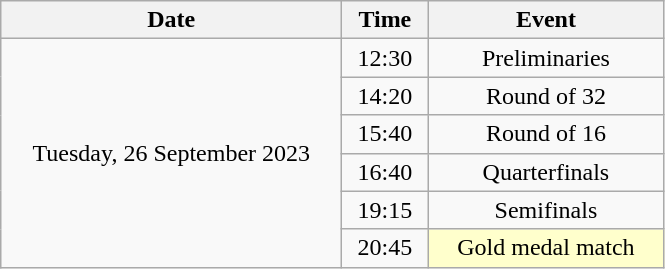<table class = "wikitable" style="text-align:center;">
<tr>
<th width=220>Date</th>
<th width=50>Time</th>
<th width=150>Event</th>
</tr>
<tr>
<td rowspan=6>Tuesday, 26 September 2023</td>
<td>12:30</td>
<td>Preliminaries</td>
</tr>
<tr>
<td>14:20</td>
<td>Round of 32</td>
</tr>
<tr>
<td>15:40</td>
<td>Round of 16</td>
</tr>
<tr>
<td>16:40</td>
<td>Quarterfinals</td>
</tr>
<tr>
<td>19:15</td>
<td>Semifinals</td>
</tr>
<tr>
<td>20:45</td>
<td bgcolor=ffffcc>Gold medal match</td>
</tr>
</table>
